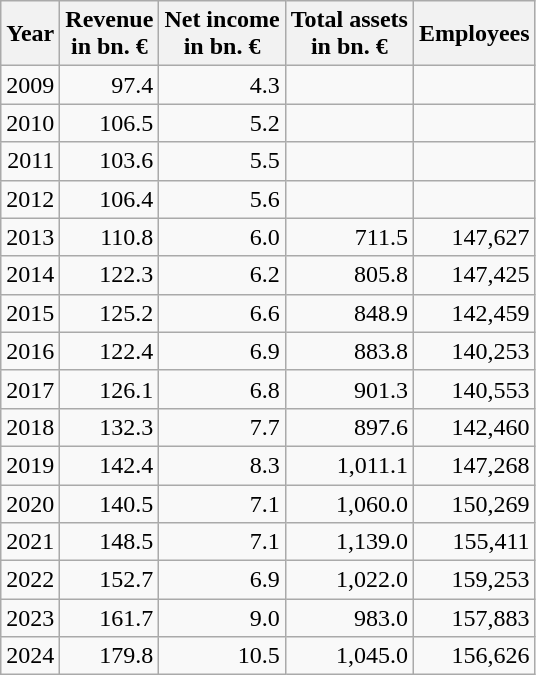<table class="wikitable float-left" style="text-align: right;">
<tr>
<th>Year</th>
<th>Revenue<br>in bn. €</th>
<th>Net income<br>in bn. €</th>
<th>Total assets<br>in bn. €</th>
<th>Employees</th>
</tr>
<tr>
<td>2009</td>
<td>97.4</td>
<td>4.3</td>
<td></td>
<td></td>
</tr>
<tr>
<td>2010</td>
<td>106.5</td>
<td>5.2</td>
<td></td>
<td></td>
</tr>
<tr>
<td>2011</td>
<td>103.6</td>
<td>5.5</td>
<td></td>
<td></td>
</tr>
<tr>
<td>2012</td>
<td>106.4</td>
<td>5.6</td>
<td></td>
<td></td>
</tr>
<tr>
<td>2013</td>
<td>110.8</td>
<td>6.0</td>
<td>711.5</td>
<td>147,627</td>
</tr>
<tr>
<td>2014</td>
<td>122.3</td>
<td>6.2</td>
<td>805.8</td>
<td>147,425</td>
</tr>
<tr>
<td>2015</td>
<td>125.2</td>
<td>6.6</td>
<td>848.9</td>
<td>142,459</td>
</tr>
<tr>
<td>2016</td>
<td>122.4</td>
<td>6.9</td>
<td>883.8</td>
<td>140,253</td>
</tr>
<tr>
<td>2017</td>
<td>126.1</td>
<td>6.8</td>
<td>901.3</td>
<td>140,553</td>
</tr>
<tr>
<td>2018</td>
<td>132.3</td>
<td>7.7</td>
<td>897.6</td>
<td>142,460</td>
</tr>
<tr>
<td>2019</td>
<td>142.4</td>
<td>8.3</td>
<td>1,011.1</td>
<td>147,268</td>
</tr>
<tr>
<td>2020</td>
<td>140.5</td>
<td>7.1</td>
<td>1,060.0</td>
<td>150,269</td>
</tr>
<tr>
<td>2021</td>
<td>148.5</td>
<td>7.1</td>
<td>1,139.0</td>
<td>155,411</td>
</tr>
<tr>
<td>2022</td>
<td>152.7</td>
<td>6.9</td>
<td>1,022.0</td>
<td>159,253</td>
</tr>
<tr>
<td>2023</td>
<td>161.7</td>
<td>9.0</td>
<td>983.0</td>
<td>157,883</td>
</tr>
<tr>
<td>2024</td>
<td>179.8</td>
<td>10.5</td>
<td>1,045.0</td>
<td>156,626</td>
</tr>
</table>
